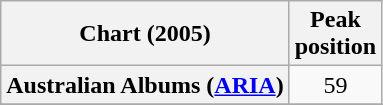<table class="wikitable sortable plainrowheaders" style="text-align:center">
<tr>
<th scope="col">Chart (2005)</th>
<th scope="col">Peak<br>position</th>
</tr>
<tr>
<th scope="row">Australian Albums (<a href='#'>ARIA</a>)</th>
<td>59</td>
</tr>
<tr>
</tr>
<tr>
</tr>
<tr>
</tr>
<tr>
</tr>
<tr>
</tr>
<tr>
</tr>
<tr>
</tr>
<tr>
</tr>
<tr>
</tr>
<tr>
</tr>
<tr>
</tr>
<tr>
</tr>
<tr>
</tr>
<tr>
</tr>
<tr>
</tr>
<tr>
</tr>
<tr>
</tr>
<tr>
</tr>
<tr>
</tr>
</table>
